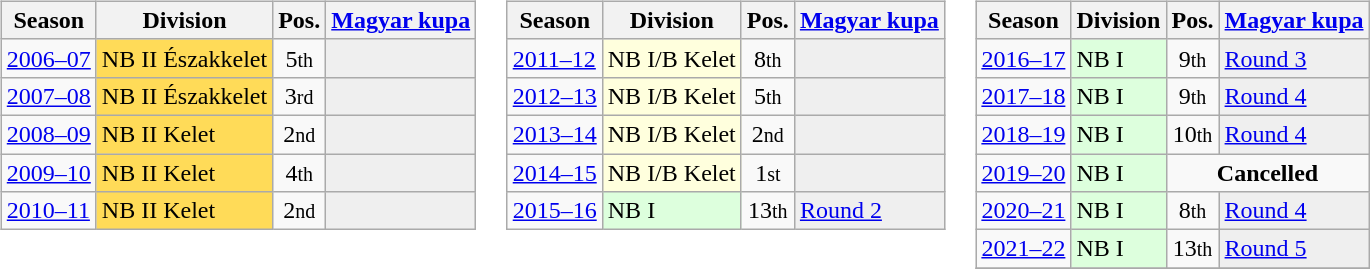<table>
<tr>
<td valign="top"><br><table class="wikitable text-align:center">
<tr>
<th>Season</th>
<th>Division</th>
<th>Pos.</th>
<th><a href='#'>Magyar kupa</a></th>
</tr>
<tr>
<td><a href='#'>2006–07</a></td>
<td bgcolor=#ffdb58>NB II Északkelet</td>
<td align=center>5<small>th</small></td>
<td style="background:#efefef;"></td>
</tr>
<tr>
<td><a href='#'>2007–08</a></td>
<td bgcolor=#ffdb58>NB II Északkelet</td>
<td align=center>3<small>rd</small></td>
<td style="background:#efefef;"></td>
</tr>
<tr>
<td><a href='#'>2008–09</a></td>
<td bgcolor=#ffdb58>NB II Kelet</td>
<td align=center>2<small>nd</small></td>
<td style="background:#efefef;"></td>
</tr>
<tr>
<td><a href='#'>2009–10</a></td>
<td bgcolor=#ffdb58>NB II Kelet</td>
<td align=center>4<small>th</small></td>
<td style="background:#efefef;"></td>
</tr>
<tr>
<td><a href='#'>2010–11</a></td>
<td bgcolor=#ffdb58>NB II Kelet </td>
<td align=center>2<small>nd</small></td>
<td style="background:#efefef;"></td>
</tr>
</table>
</td>
<td valign="top"><br><table class="wikitable text-align:center">
<tr>
<th>Season</th>
<th>Division</th>
<th>Pos.</th>
<th><a href='#'>Magyar kupa</a></th>
</tr>
<tr>
<td><a href='#'>2011–12</a></td>
<td bgcolor=#ffffdd>NB I/B Kelet</td>
<td align=center>8<small>th</small></td>
<td style="background:#efefef;"></td>
</tr>
<tr>
<td><a href='#'>2012–13</a></td>
<td bgcolor=#ffffdd>NB I/B Kelet</td>
<td align=center>5<small>th</small></td>
<td style="background:#efefef;"></td>
</tr>
<tr>
<td><a href='#'>2013–14</a></td>
<td bgcolor=#ffffdd>NB I/B Kelet</td>
<td align=center>2<small>nd</small></td>
<td style="background:#efefef;"></td>
</tr>
<tr>
<td><a href='#'>2014–15</a></td>
<td bgcolor=#ffffdd>NB I/B Kelet </td>
<td align=center>1<small>st</small></td>
<td style="background:#efefef;"></td>
</tr>
<tr>
<td><a href='#'>2015–16</a></td>
<td bgcolor=#ddffdd>NB I</td>
<td align=center>13<small>th</small></td>
<td style="background:#efefef;"><a href='#'>Round 2</a></td>
</tr>
</table>
</td>
<td valign="top"><br><table class="wikitable text-align:center">
<tr>
<th>Season</th>
<th>Division</th>
<th>Pos.</th>
<th><a href='#'>Magyar kupa</a></th>
</tr>
<tr>
<td><a href='#'>2016–17</a></td>
<td bgcolor=#ddffdd>NB I</td>
<td align=center>9<small>th</small></td>
<td style="background:#efefef;"><a href='#'>Round 3</a></td>
</tr>
<tr>
<td><a href='#'>2017–18</a></td>
<td bgcolor=#ddffdd>NB I</td>
<td align=center>9<small>th</small></td>
<td style="background:#efefef;"><a href='#'>Round 4</a></td>
</tr>
<tr>
<td><a href='#'>2018–19</a></td>
<td bgcolor=#ddffdd>NB I</td>
<td align=center>10<small>th</small></td>
<td style="background:#efefef;"><a href='#'>Round 4</a></td>
</tr>
<tr>
<td><a href='#'>2019–20</a></td>
<td bgcolor=#ddffdd>NB I</td>
<td colspan=2 align=center><strong>Cancelled</strong></td>
</tr>
<tr>
<td><a href='#'>2020–21</a></td>
<td bgcolor=#ddffdd>NB I</td>
<td align=center>8<small>th</small></td>
<td style="background:#efefef;"><a href='#'>Round 4</a></td>
</tr>
<tr>
<td><a href='#'>2021–22</a></td>
<td bgcolor=#ddffdd>NB I </td>
<td align=center>13<small>th</small></td>
<td style="background:#efefef;"><a href='#'>Round 5</a></td>
</tr>
<tr>
</tr>
</table>
</td>
</tr>
</table>
